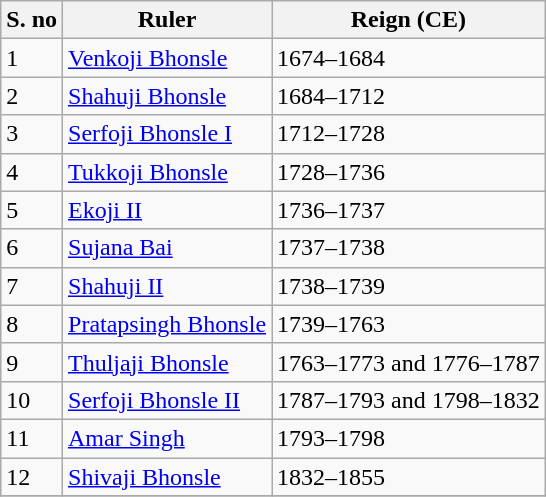<table class="wikitable">
<tr>
<th>S. no</th>
<th>Ruler</th>
<th>Reign (CE)</th>
</tr>
<tr>
<td>1</td>
<td><a href='#'>Venkoji Bhonsle</a></td>
<td>1674–1684</td>
</tr>
<tr>
<td>2</td>
<td><a href='#'>Shahuji Bhonsle</a></td>
<td>1684–1712</td>
</tr>
<tr>
<td>3</td>
<td><a href='#'>Serfoji Bhonsle I</a></td>
<td>1712–1728</td>
</tr>
<tr>
<td>4</td>
<td><a href='#'>Tukkoji Bhonsle</a></td>
<td>1728–1736</td>
</tr>
<tr>
<td>5</td>
<td><a href='#'>Ekoji II</a></td>
<td>1736–1737</td>
</tr>
<tr>
<td>6</td>
<td><a href='#'>Sujana Bai</a></td>
<td>1737–1738</td>
</tr>
<tr>
<td>7</td>
<td><a href='#'>Shahuji II</a></td>
<td>1738–1739</td>
</tr>
<tr>
<td>8</td>
<td><a href='#'>Pratapsingh Bhonsle</a></td>
<td>1739–1763</td>
</tr>
<tr>
<td>9</td>
<td><a href='#'>Thuljaji Bhonsle</a></td>
<td>1763–1773 and 1776–1787</td>
</tr>
<tr>
<td>10</td>
<td><a href='#'>Serfoji Bhonsle II</a></td>
<td>1787–1793 and 1798–1832</td>
</tr>
<tr>
<td>11</td>
<td><a href='#'>Amar Singh</a></td>
<td>1793–1798</td>
</tr>
<tr>
<td>12</td>
<td><a href='#'>Shivaji Bhonsle</a></td>
<td>1832–1855</td>
</tr>
<tr>
</tr>
</table>
